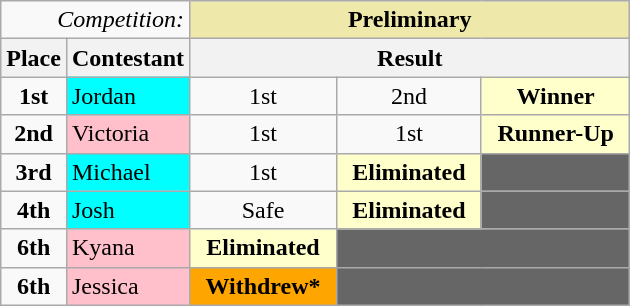<table class="wikitable">
<tr>
<td width=30% colspan="2" align="right"><em>Competition:</em></td>
<td colspan="11" bgcolor="palegoldenrod" align="Center"><strong>Preliminary</strong></td>
</tr>
<tr>
<th>Place</th>
<th>Contestant</th>
<th colspan="14" align="center">Result</th>
</tr>
<tr>
<td align="center"><strong>1st</strong></td>
<td bgcolor="cyan">Jordan</td>
<td align="center">1st</td>
<td align="center">2nd</td>
<td bgcolor="FFFFCC" align="center"><strong>Winner</strong></td>
</tr>
<tr>
<td align="center"><strong>2nd</strong></td>
<td bgcolor="pink">Victoria</td>
<td align="center">1st</td>
<td align="center">1st</td>
<td bgcolor="FFFFCC" align="center"><strong>Runner-Up</strong></td>
</tr>
<tr>
<td align="center"><strong>3rd</strong></td>
<td bgcolor="cyan">Michael</td>
<td align="center">1st</td>
<td bgcolor="FFFFCC" align="center"><strong>Eliminated</strong></td>
<td colspan="1" bgcolor="666666"></td>
</tr>
<tr>
<td align="center"><strong>4th</strong></td>
<td bgcolor="cyan">Josh</td>
<td align="center">Safe</td>
<td bgcolor="FFFFCC" align="center"><strong>Eliminated</strong></td>
<td colspan="1" bgcolor="666666"></td>
</tr>
<tr>
<td align="center"><strong>6th</strong></td>
<td bgcolor="pink">Kyana</td>
<td bgcolor="FFFFCC" align="center"><strong>Eliminated</strong></td>
<td colspan="2" bgcolor="666666"></td>
</tr>
<tr>
<td align="center"><strong>6th</strong></td>
<td bgcolor="pink">Jessica</td>
<td bgcolor="orange" align="center"><strong>Withdrew*</strong></td>
<td colspan="2" bgcolor="666666"></td>
</tr>
</table>
